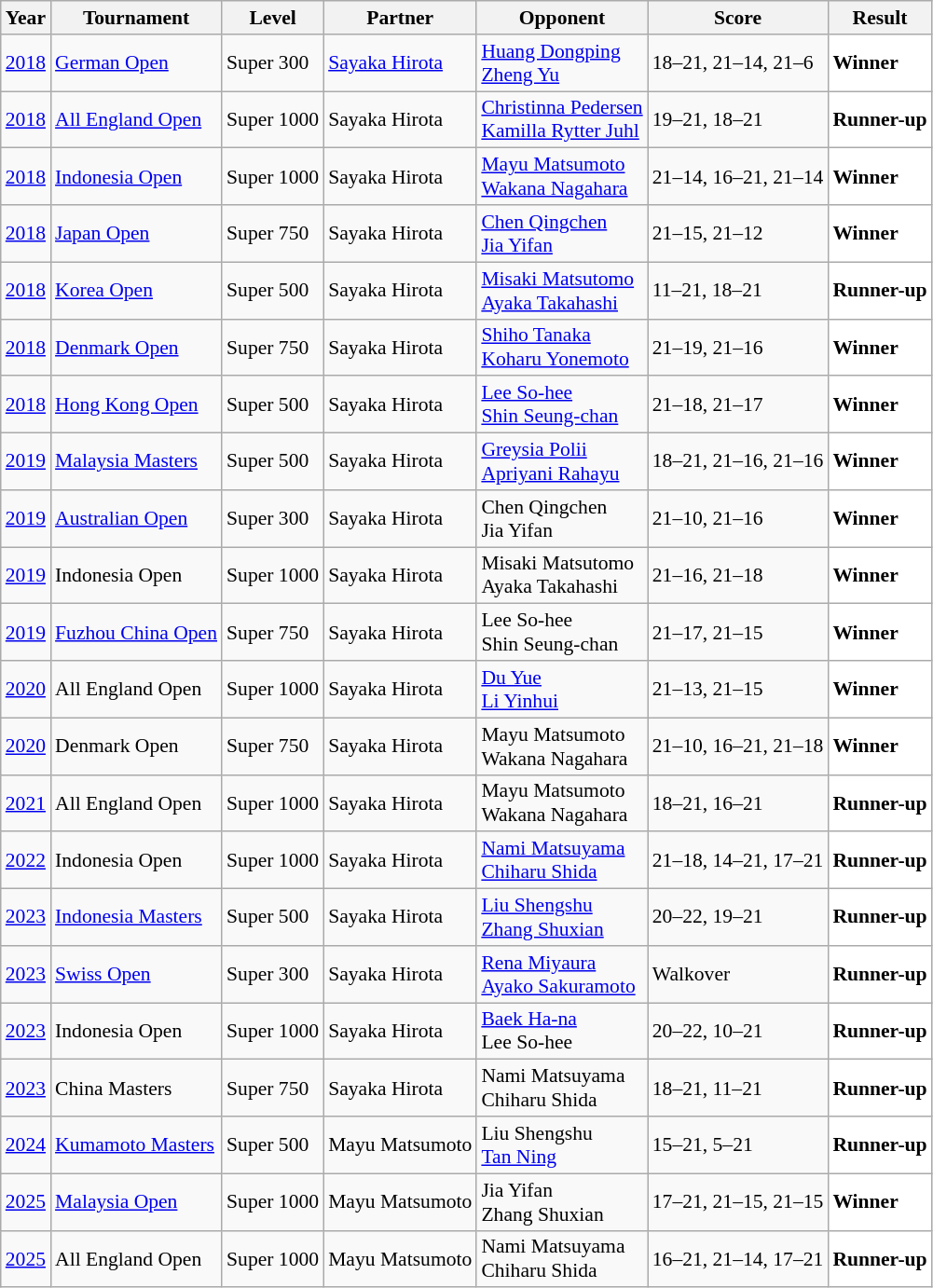<table class="sortable wikitable" style="font-size: 90%">
<tr>
<th>Year</th>
<th>Tournament</th>
<th>Level</th>
<th>Partner</th>
<th>Opponent</th>
<th>Score</th>
<th>Result</th>
</tr>
<tr>
<td align="center"><a href='#'>2018</a></td>
<td align="left"><a href='#'>German Open</a></td>
<td align="left">Super 300</td>
<td align="left"> <a href='#'>Sayaka Hirota</a></td>
<td align="left"> <a href='#'>Huang Dongping</a><br> <a href='#'>Zheng Yu</a></td>
<td align="left">18–21, 21–14, 21–6</td>
<td style="text-align:left; background:white"> <strong>Winner</strong></td>
</tr>
<tr>
<td align="center"><a href='#'>2018</a></td>
<td align="left"><a href='#'>All England Open</a></td>
<td align="left">Super 1000</td>
<td align="left"> Sayaka Hirota</td>
<td align="left"> <a href='#'>Christinna Pedersen</a><br> <a href='#'>Kamilla Rytter Juhl</a></td>
<td align="left">19–21, 18–21</td>
<td style="text-align:left; background:white"> <strong>Runner-up</strong></td>
</tr>
<tr>
<td align="center"><a href='#'>2018</a></td>
<td align="left"><a href='#'>Indonesia Open</a></td>
<td align="left">Super 1000</td>
<td align="left"> Sayaka Hirota</td>
<td align="left"> <a href='#'>Mayu Matsumoto</a><br> <a href='#'>Wakana Nagahara</a></td>
<td align="left">21–14, 16–21, 21–14</td>
<td style="text-align:left; background:white"> <strong>Winner</strong></td>
</tr>
<tr>
<td align="center"><a href='#'>2018</a></td>
<td align="left"><a href='#'>Japan Open</a></td>
<td align="left">Super 750</td>
<td align="left"> Sayaka Hirota</td>
<td align="left"> <a href='#'>Chen Qingchen</a><br> <a href='#'>Jia Yifan</a></td>
<td align="left">21–15, 21–12</td>
<td style="text-align:left; background:white"> <strong>Winner</strong></td>
</tr>
<tr>
<td align="center"><a href='#'>2018</a></td>
<td align="left"><a href='#'>Korea Open</a></td>
<td align="left">Super 500</td>
<td align="left"> Sayaka Hirota</td>
<td align="left"> <a href='#'>Misaki Matsutomo</a><br> <a href='#'>Ayaka Takahashi</a></td>
<td align="left">11–21, 18–21</td>
<td style="text-align:left; background:white"> <strong>Runner-up</strong></td>
</tr>
<tr>
<td align="center"><a href='#'>2018</a></td>
<td align="left"><a href='#'>Denmark Open</a></td>
<td align="left">Super 750</td>
<td align="left"> Sayaka Hirota</td>
<td align="left"> <a href='#'>Shiho Tanaka</a><br> <a href='#'>Koharu Yonemoto</a></td>
<td align="left">21–19, 21–16</td>
<td style="text-align:left; background:white"> <strong>Winner</strong></td>
</tr>
<tr>
<td align="center"><a href='#'>2018</a></td>
<td align="left"><a href='#'>Hong Kong Open</a></td>
<td align="left">Super 500</td>
<td align="left"> Sayaka Hirota</td>
<td align="left"> <a href='#'>Lee So-hee</a><br> <a href='#'>Shin Seung-chan</a></td>
<td align="left">21–18, 21–17</td>
<td style="text-align:left; background:white"> <strong>Winner</strong></td>
</tr>
<tr>
<td align="center"><a href='#'>2019</a></td>
<td align="left"><a href='#'>Malaysia Masters</a></td>
<td align="left">Super 500</td>
<td align="left"> Sayaka Hirota</td>
<td align="left"> <a href='#'>Greysia Polii</a><br> <a href='#'>Apriyani Rahayu</a></td>
<td align="left">18–21, 21–16, 21–16</td>
<td style="text-align:left; background:white"> <strong>Winner</strong></td>
</tr>
<tr>
<td align="center"><a href='#'>2019</a></td>
<td align="left"><a href='#'>Australian Open</a></td>
<td align="left">Super 300</td>
<td align="left"> Sayaka Hirota</td>
<td align="left"> Chen Qingchen<br> Jia Yifan</td>
<td align="left">21–10, 21–16</td>
<td style="text-align:left; background:white"> <strong>Winner</strong></td>
</tr>
<tr>
<td align="center"><a href='#'>2019</a></td>
<td align="left">Indonesia Open</td>
<td align="left">Super 1000</td>
<td align="left"> Sayaka Hirota</td>
<td align="left"> Misaki Matsutomo<br> Ayaka Takahashi</td>
<td align="left">21–16, 21–18</td>
<td style="text-align:left; background:white"> <strong>Winner</strong></td>
</tr>
<tr>
<td align="center"><a href='#'>2019</a></td>
<td align="left"><a href='#'>Fuzhou China Open</a></td>
<td align="left">Super 750</td>
<td align="left"> Sayaka Hirota</td>
<td align="left"> Lee So-hee<br> Shin Seung-chan</td>
<td algin="left">21–17, 21–15</td>
<td style="text-align:left; background:white"> <strong>Winner</strong></td>
</tr>
<tr>
<td align="center"><a href='#'>2020</a></td>
<td align="left">All England Open</td>
<td align="left">Super 1000</td>
<td align="left"> Sayaka Hirota</td>
<td align="left"> <a href='#'>Du Yue</a><br> <a href='#'>Li Yinhui</a></td>
<td align="left">21–13, 21–15</td>
<td style="text-align:left; background:white"> <strong>Winner</strong></td>
</tr>
<tr>
<td align="center"><a href='#'>2020</a></td>
<td align="left">Denmark Open</td>
<td align="left">Super 750</td>
<td align="left"> Sayaka Hirota</td>
<td align="left"> Mayu Matsumoto<br> Wakana Nagahara</td>
<td align="left">21–10, 16–21, 21–18</td>
<td style="text-align:left; background:white"> <strong>Winner</strong></td>
</tr>
<tr>
<td align="center"><a href='#'>2021</a></td>
<td align="left">All England Open</td>
<td align="left">Super 1000</td>
<td align="left"> Sayaka Hirota</td>
<td align="left"> Mayu Matsumoto<br> Wakana Nagahara</td>
<td align="left">18–21, 16–21</td>
<td style="text-align:left; background:white"> <strong>Runner-up</strong></td>
</tr>
<tr>
<td align="center"><a href='#'>2022</a></td>
<td align="left">Indonesia Open</td>
<td align="left">Super 1000</td>
<td align="left"> Sayaka Hirota</td>
<td align="left"> <a href='#'>Nami Matsuyama</a><br> <a href='#'>Chiharu Shida</a></td>
<td align="left">21–18, 14–21, 17–21</td>
<td style="text-align:left; background:white"> <strong>Runner-up</strong></td>
</tr>
<tr>
<td align="center"><a href='#'>2023</a></td>
<td align="left"><a href='#'>Indonesia Masters</a></td>
<td align="left">Super 500</td>
<td align="left"> Sayaka Hirota</td>
<td align="left"> <a href='#'>Liu Shengshu</a><br> <a href='#'>Zhang Shuxian</a></td>
<td align="left">20–22, 19–21</td>
<td style="text-align:left; background:white"> <strong>Runner-up</strong></td>
</tr>
<tr>
<td align="center"><a href='#'>2023</a></td>
<td align="left"><a href='#'>Swiss Open</a></td>
<td align="left">Super 300</td>
<td align="left"> Sayaka Hirota</td>
<td align="left"> <a href='#'>Rena Miyaura</a><br> <a href='#'>Ayako Sakuramoto</a></td>
<td align="left">Walkover</td>
<td style="text-align:left; background:white"> <strong>Runner-up</strong></td>
</tr>
<tr>
<td align="center"><a href='#'>2023</a></td>
<td align="left">Indonesia Open</td>
<td align="left">Super 1000</td>
<td align="left"> Sayaka Hirota</td>
<td align="left"> <a href='#'>Baek Ha-na</a><br> Lee So-hee</td>
<td align="left">20–22, 10–21</td>
<td style="text-align:left; background:white"> <strong>Runner-up</strong></td>
</tr>
<tr>
<td align="center"><a href='#'>2023</a></td>
<td align="left">China Masters</td>
<td align="left">Super 750</td>
<td align="left"> Sayaka Hirota</td>
<td align="left"> Nami Matsuyama<br> Chiharu Shida</td>
<td align="left">18–21, 11–21</td>
<td style="text-align:left; background:white"> <strong>Runner-up</strong></td>
</tr>
<tr>
<td align="center"><a href='#'>2024</a></td>
<td align="left"><a href='#'>Kumamoto Masters</a></td>
<td align="left">Super 500</td>
<td align="left"> Mayu Matsumoto</td>
<td align="left"> Liu Shengshu<br> <a href='#'>Tan Ning</a></td>
<td align="left">15–21, 5–21</td>
<td style="text-align:left; background:white"> <strong>Runner-up</strong></td>
</tr>
<tr>
<td align="center"><a href='#'>2025</a></td>
<td align="left"><a href='#'>Malaysia Open</a></td>
<td align="left">Super 1000</td>
<td align="left"> Mayu Matsumoto</td>
<td align="left"> Jia Yifan<br> Zhang Shuxian</td>
<td align="left">17–21, 21–15, 21–15</td>
<td style="text-align:left; background: white"> <strong>Winner</strong></td>
</tr>
<tr>
<td align="center"><a href='#'>2025</a></td>
<td align="left">All England Open</td>
<td align="left">Super 1000</td>
<td align="left"> Mayu Matsumoto</td>
<td align="left"> Nami Matsuyama<br> Chiharu Shida</td>
<td align="left">16–21, 21–14, 17–21</td>
<td style="text-align:left; background:white"> <strong>Runner-up</strong></td>
</tr>
</table>
